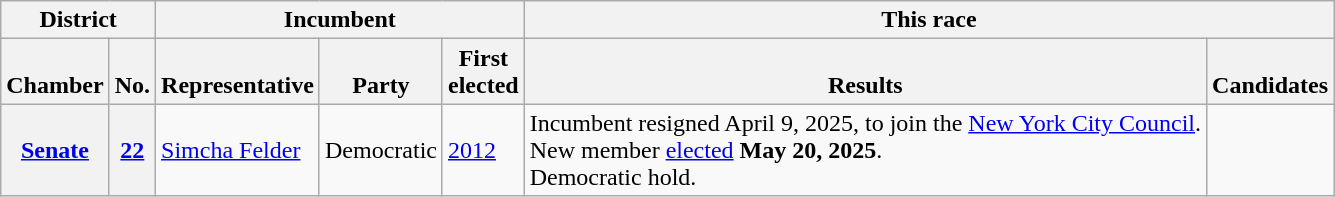<table class="wikitable sortable">
<tr valign=bottom>
<th colspan="2">District</th>
<th colspan="3">Incumbent</th>
<th colspan="2">This race</th>
</tr>
<tr valign=bottom>
<th>Chamber</th>
<th>No.</th>
<th>Representative</th>
<th>Party</th>
<th>First<br>elected</th>
<th>Results</th>
<th>Candidates</th>
</tr>
<tr>
<th><a href='#'>Senate</a></th>
<th><a href='#'>22</a></th>
<td><a href='#'>Simcha Felder</a></td>
<td>Democratic</td>
<td><a href='#'>2012</a></td>
<td>Incumbent resigned April 9, 2025, to join the <a href='#'>New York City Council</a>.<br>New member <a href='#'>elected</a> <strong>May 20, 2025</strong>.<br>Democratic hold.</td>
<td nowrap></td>
</tr>
</table>
